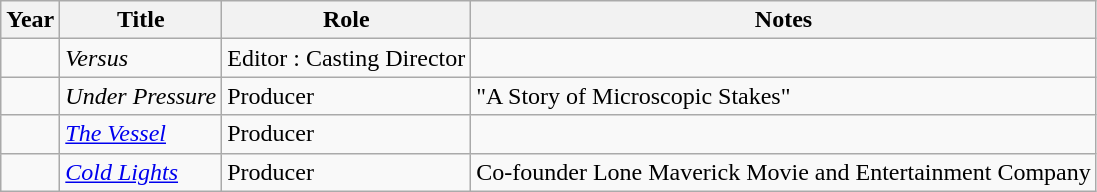<table class="wikitable sortable">
<tr>
<th>Year</th>
<th>Title</th>
<th>Role</th>
<th class="unsortable">Notes</th>
</tr>
<tr>
<td></td>
<td><em>Versus</em></td>
<td>Editor : Casting Director</td>
<td></td>
</tr>
<tr>
<td></td>
<td><em>Under Pressure</em></td>
<td>Producer</td>
<td>"A Story of Microscopic Stakes"</td>
</tr>
<tr>
<td></td>
<td data-sort-value="Vessel, The"><em><a href='#'>The Vessel</a></em></td>
<td>Producer</td>
<td></td>
</tr>
<tr>
<td></td>
<td><em><a href='#'>Cold Lights</a></em></td>
<td>Producer</td>
<td>Co-founder Lone Maverick Movie and Entertainment Company</td>
</tr>
</table>
